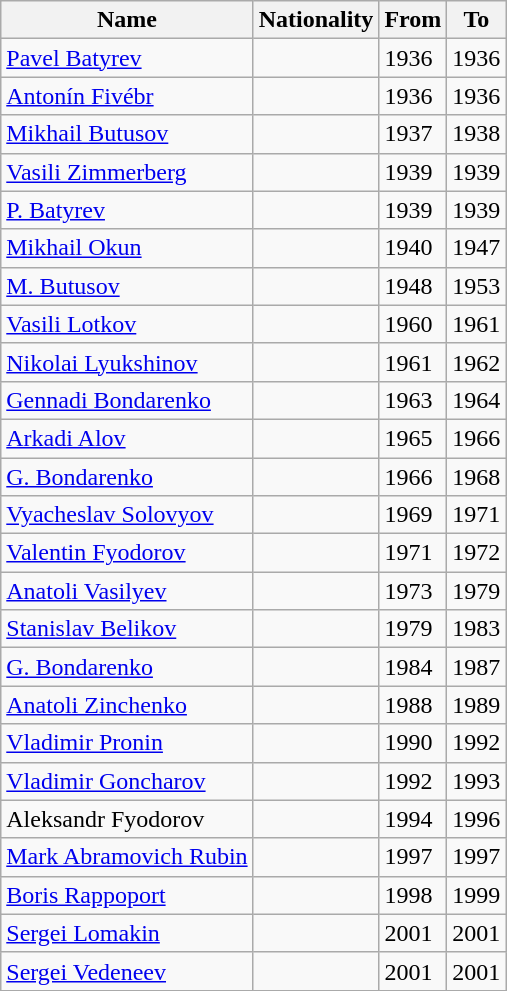<table class="wikitable sortable">
<tr>
<th>Name</th>
<th>Nationality</th>
<th>From</th>
<th>To</th>
</tr>
<tr>
<td><a href='#'>Pavel Batyrev</a></td>
<td></td>
<td>1936</td>
<td>1936</td>
</tr>
<tr>
<td><a href='#'>Antonín Fivébr</a></td>
<td></td>
<td>1936</td>
<td>1936</td>
</tr>
<tr>
<td><a href='#'>Mikhail Butusov</a></td>
<td></td>
<td>1937</td>
<td>1938</td>
</tr>
<tr>
<td><a href='#'>Vasili Zimmerberg</a></td>
<td></td>
<td>1939</td>
<td>1939</td>
</tr>
<tr>
<td><a href='#'>P. Batyrev</a></td>
<td></td>
<td>1939</td>
<td>1939</td>
</tr>
<tr>
<td><a href='#'>Mikhail Okun</a></td>
<td></td>
<td>1940</td>
<td>1947</td>
</tr>
<tr>
<td><a href='#'>M. Butusov</a></td>
<td></td>
<td>1948</td>
<td>1953</td>
</tr>
<tr>
<td><a href='#'>Vasili Lotkov</a></td>
<td></td>
<td>1960</td>
<td>1961</td>
</tr>
<tr>
<td><a href='#'>Nikolai Lyukshinov</a></td>
<td></td>
<td>1961</td>
<td>1962</td>
</tr>
<tr>
<td><a href='#'>Gennadi Bondarenko</a></td>
<td></td>
<td>1963</td>
<td>1964</td>
</tr>
<tr>
<td><a href='#'>Arkadi Alov</a></td>
<td></td>
<td>1965</td>
<td>1966</td>
</tr>
<tr>
<td><a href='#'>G. Bondarenko</a></td>
<td></td>
<td>1966</td>
<td>1968</td>
</tr>
<tr>
<td><a href='#'>Vyacheslav Solovyov</a></td>
<td></td>
<td>1969</td>
<td>1971</td>
</tr>
<tr>
<td><a href='#'>Valentin Fyodorov</a></td>
<td></td>
<td>1971</td>
<td>1972</td>
</tr>
<tr>
<td><a href='#'>Anatoli Vasilyev</a></td>
<td></td>
<td>1973</td>
<td>1979</td>
</tr>
<tr>
<td><a href='#'>Stanislav Belikov</a></td>
<td></td>
<td>1979</td>
<td>1983</td>
</tr>
<tr>
<td><a href='#'>G. Bondarenko</a></td>
<td></td>
<td>1984</td>
<td>1987</td>
</tr>
<tr>
<td><a href='#'>Anatoli Zinchenko</a></td>
<td></td>
<td>1988</td>
<td>1989</td>
</tr>
<tr>
<td><a href='#'>Vladimir Pronin</a></td>
<td> <br> </td>
<td>1990</td>
<td>1992</td>
</tr>
<tr>
<td><a href='#'>Vladimir Goncharov</a></td>
<td></td>
<td>1992</td>
<td>1993</td>
</tr>
<tr>
<td>Aleksandr Fyodorov</td>
<td></td>
<td>1994</td>
<td>1996</td>
</tr>
<tr>
<td><a href='#'>Mark Abramovich Rubin</a></td>
<td></td>
<td>1997</td>
<td>1997</td>
</tr>
<tr>
<td><a href='#'>Boris Rappoport</a></td>
<td></td>
<td>1998</td>
<td>1999</td>
</tr>
<tr>
<td><a href='#'>Sergei Lomakin</a></td>
<td></td>
<td>2001</td>
<td>2001</td>
</tr>
<tr>
<td><a href='#'>Sergei Vedeneev</a></td>
<td></td>
<td>2001</td>
<td>2001</td>
</tr>
<tr>
</tr>
</table>
